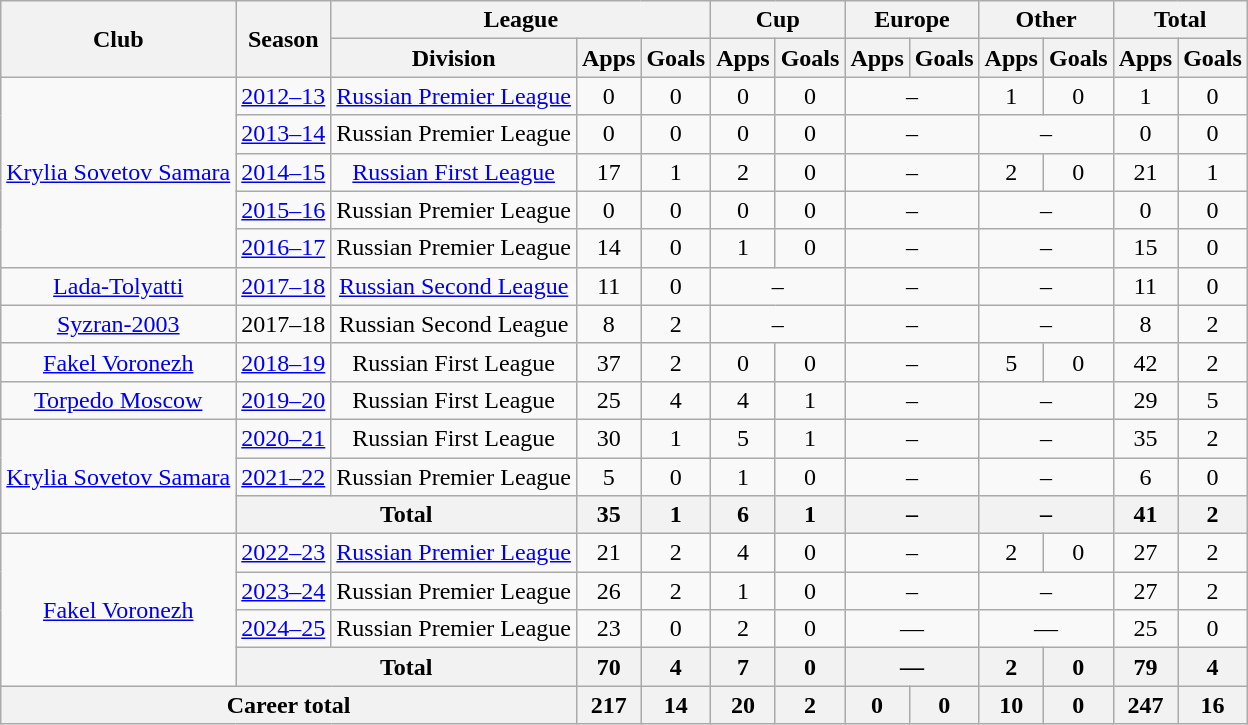<table class="wikitable" style="text-align: center;">
<tr>
<th rowspan="2">Club</th>
<th rowspan="2">Season</th>
<th colspan="3">League</th>
<th colspan="2">Cup</th>
<th colspan="2">Europe</th>
<th colspan="2">Other</th>
<th colspan="2">Total</th>
</tr>
<tr>
<th>Division</th>
<th>Apps</th>
<th>Goals</th>
<th>Apps</th>
<th>Goals</th>
<th>Apps</th>
<th>Goals</th>
<th>Apps</th>
<th>Goals</th>
<th>Apps</th>
<th>Goals</th>
</tr>
<tr>
<td rowspan="5"><a href='#'>Krylia Sovetov Samara</a></td>
<td><a href='#'>2012–13</a></td>
<td><a href='#'>Russian Premier League</a></td>
<td>0</td>
<td>0</td>
<td>0</td>
<td>0</td>
<td colspan=2>–</td>
<td>1</td>
<td>0</td>
<td>1</td>
<td>0</td>
</tr>
<tr>
<td><a href='#'>2013–14</a></td>
<td>Russian Premier League</td>
<td>0</td>
<td>0</td>
<td>0</td>
<td>0</td>
<td colspan=2>–</td>
<td colspan=2>–</td>
<td>0</td>
<td>0</td>
</tr>
<tr>
<td><a href='#'>2014–15</a></td>
<td><a href='#'>Russian First League</a></td>
<td>17</td>
<td>1</td>
<td>2</td>
<td>0</td>
<td colspan=2>–</td>
<td>2</td>
<td>0</td>
<td>21</td>
<td>1</td>
</tr>
<tr>
<td><a href='#'>2015–16</a></td>
<td>Russian Premier League</td>
<td>0</td>
<td>0</td>
<td>0</td>
<td>0</td>
<td colspan=2>–</td>
<td colspan=2>–</td>
<td>0</td>
<td>0</td>
</tr>
<tr>
<td><a href='#'>2016–17</a></td>
<td>Russian Premier League</td>
<td>14</td>
<td>0</td>
<td>1</td>
<td>0</td>
<td colspan=2>–</td>
<td colspan=2>–</td>
<td>15</td>
<td>0</td>
</tr>
<tr>
<td><a href='#'>Lada-Tolyatti</a></td>
<td><a href='#'>2017–18</a></td>
<td><a href='#'>Russian Second League</a></td>
<td>11</td>
<td>0</td>
<td colspan=2>–</td>
<td colspan=2>–</td>
<td colspan=2>–</td>
<td>11</td>
<td>0</td>
</tr>
<tr>
<td><a href='#'>Syzran-2003</a></td>
<td>2017–18</td>
<td>Russian Second League</td>
<td>8</td>
<td>2</td>
<td colspan=2>–</td>
<td colspan=2>–</td>
<td colspan=2>–</td>
<td>8</td>
<td>2</td>
</tr>
<tr>
<td><a href='#'>Fakel Voronezh</a></td>
<td><a href='#'>2018–19</a></td>
<td>Russian First League</td>
<td>37</td>
<td>2</td>
<td>0</td>
<td>0</td>
<td colspan=2>–</td>
<td>5</td>
<td>0</td>
<td>42</td>
<td>2</td>
</tr>
<tr>
<td><a href='#'>Torpedo Moscow</a></td>
<td><a href='#'>2019–20</a></td>
<td>Russian First League</td>
<td>25</td>
<td>4</td>
<td>4</td>
<td>1</td>
<td colspan=2>–</td>
<td colspan=2>–</td>
<td>29</td>
<td>5</td>
</tr>
<tr>
<td rowspan="3"><a href='#'>Krylia Sovetov Samara</a></td>
<td><a href='#'>2020–21</a></td>
<td>Russian First League</td>
<td>30</td>
<td>1</td>
<td>5</td>
<td>1</td>
<td colspan=2>–</td>
<td colspan=2>–</td>
<td>35</td>
<td>2</td>
</tr>
<tr>
<td><a href='#'>2021–22</a></td>
<td>Russian Premier League</td>
<td>5</td>
<td>0</td>
<td>1</td>
<td>0</td>
<td colspan=2>–</td>
<td colspan=2>–</td>
<td>6</td>
<td>0</td>
</tr>
<tr>
<th colspan=2>Total</th>
<th>35</th>
<th>1</th>
<th>6</th>
<th>1</th>
<th colspan=2>–</th>
<th colspan=2>–</th>
<th>41</th>
<th>2</th>
</tr>
<tr>
<td rowspan="4"><a href='#'>Fakel Voronezh</a></td>
<td><a href='#'>2022–23</a></td>
<td><a href='#'>Russian Premier League</a></td>
<td>21</td>
<td>2</td>
<td>4</td>
<td>0</td>
<td colspan=2>–</td>
<td>2</td>
<td>0</td>
<td>27</td>
<td>2</td>
</tr>
<tr>
<td><a href='#'>2023–24</a></td>
<td>Russian Premier League</td>
<td>26</td>
<td>2</td>
<td>1</td>
<td>0</td>
<td colspan=2>–</td>
<td colspan=2>–</td>
<td>27</td>
<td>2</td>
</tr>
<tr>
<td><a href='#'>2024–25</a></td>
<td>Russian Premier League</td>
<td>23</td>
<td>0</td>
<td>2</td>
<td>0</td>
<td colspan="2">—</td>
<td colspan="2">—</td>
<td>25</td>
<td>0</td>
</tr>
<tr>
<th colspan="2">Total</th>
<th>70</th>
<th>4</th>
<th>7</th>
<th>0</th>
<th colspan="2">—</th>
<th>2</th>
<th>0</th>
<th>79</th>
<th>4</th>
</tr>
<tr>
<th colspan="3">Career total</th>
<th>217</th>
<th>14</th>
<th>20</th>
<th>2</th>
<th>0</th>
<th>0</th>
<th>10</th>
<th>0</th>
<th>247</th>
<th>16</th>
</tr>
</table>
